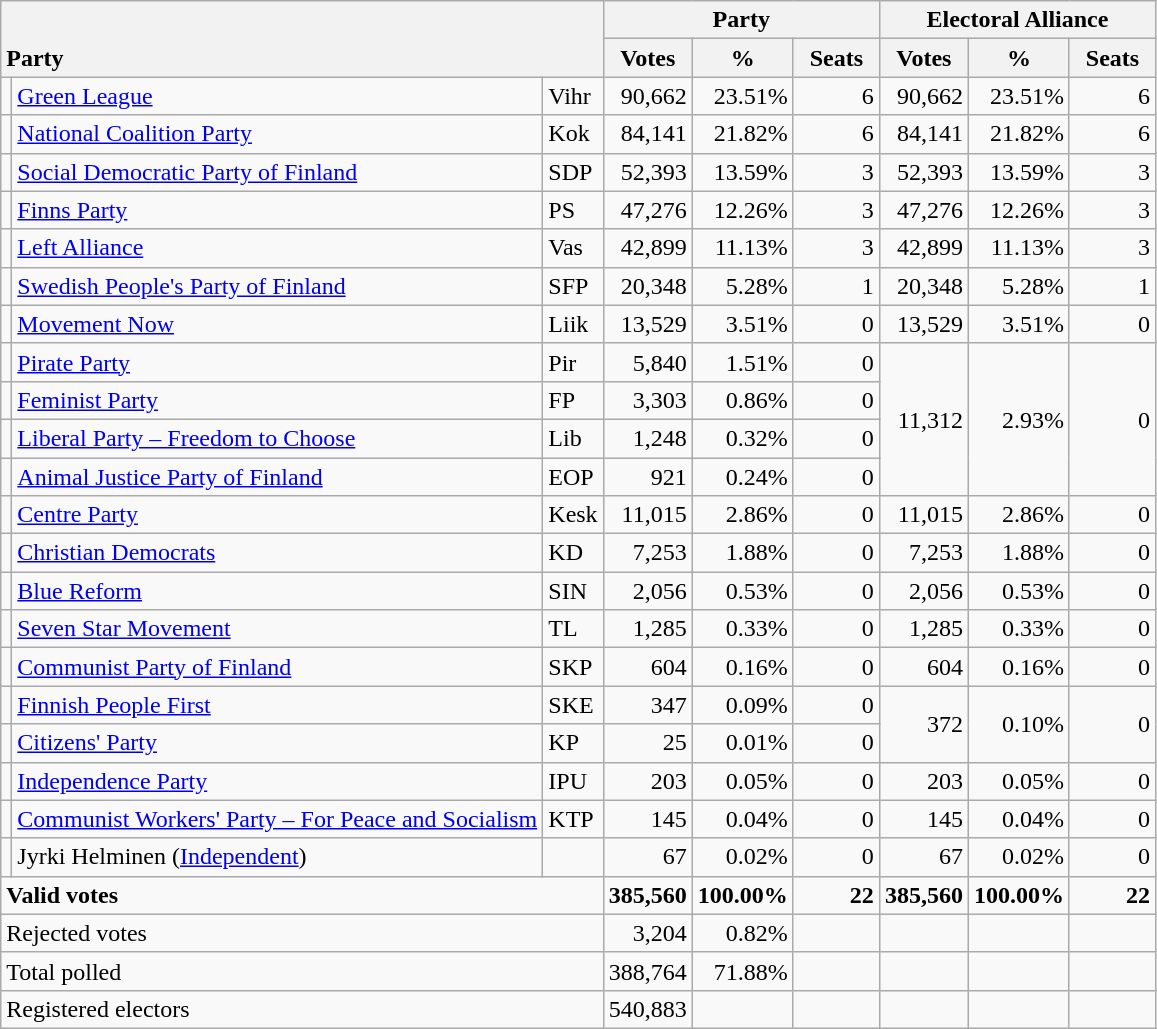<table class="wikitable" border="1" style="text-align:right;">
<tr>
<th style="text-align:left;" valign=bottom rowspan=2 colspan=3>Party</th>
<th colspan=3>Party</th>
<th colspan=3>Electoral Alliance</th>
</tr>
<tr>
<th align=center valign=bottom width="50">Votes</th>
<th align=center valign=bottom width="50">%</th>
<th align=center valign=bottom width="50">Seats</th>
<th align=center valign=bottom width="50">Votes</th>
<th align=center valign=bottom width="50">%</th>
<th align=center valign=bottom width="50">Seats</th>
</tr>
<tr>
<td></td>
<td align=left><a href='#'>Green League</a></td>
<td align=left>Vihr</td>
<td>90,662</td>
<td>23.51%</td>
<td>6</td>
<td>90,662</td>
<td>23.51%</td>
<td>6</td>
</tr>
<tr>
<td></td>
<td align=left><a href='#'>National Coalition Party</a></td>
<td align=left>Kok</td>
<td>84,141</td>
<td>21.82%</td>
<td>6</td>
<td>84,141</td>
<td>21.82%</td>
<td>6</td>
</tr>
<tr>
<td></td>
<td align=left style="white-space: nowrap;"><a href='#'>Social Democratic Party of Finland</a></td>
<td align=left>SDP</td>
<td>52,393</td>
<td>13.59%</td>
<td>3</td>
<td>52,393</td>
<td>13.59%</td>
<td>3</td>
</tr>
<tr>
<td></td>
<td align=left><a href='#'>Finns Party</a></td>
<td align=left>PS</td>
<td>47,276</td>
<td>12.26%</td>
<td>3</td>
<td>47,276</td>
<td>12.26%</td>
<td>3</td>
</tr>
<tr>
<td></td>
<td align=left><a href='#'>Left Alliance</a></td>
<td align=left>Vas</td>
<td>42,899</td>
<td>11.13%</td>
<td>3</td>
<td>42,899</td>
<td>11.13%</td>
<td>3</td>
</tr>
<tr>
<td></td>
<td align=left><a href='#'>Swedish People's Party of Finland</a></td>
<td align=left>SFP</td>
<td>20,348</td>
<td>5.28%</td>
<td>1</td>
<td>20,348</td>
<td>5.28%</td>
<td>1</td>
</tr>
<tr>
<td></td>
<td align=left><a href='#'>Movement Now</a></td>
<td align=left>Liik</td>
<td>13,529</td>
<td>3.51%</td>
<td>0</td>
<td>13,529</td>
<td>3.51%</td>
<td>0</td>
</tr>
<tr>
<td></td>
<td align=left><a href='#'>Pirate Party</a></td>
<td align=left>Pir</td>
<td>5,840</td>
<td>1.51%</td>
<td>0</td>
<td rowspan=4>11,312</td>
<td rowspan=4>2.93%</td>
<td rowspan=4>0</td>
</tr>
<tr>
<td></td>
<td align=left><a href='#'>Feminist Party</a></td>
<td align=left>FP</td>
<td>3,303</td>
<td>0.86%</td>
<td>0</td>
</tr>
<tr>
<td></td>
<td align=left><a href='#'>Liberal Party – Freedom to Choose</a></td>
<td align=left>Lib</td>
<td>1,248</td>
<td>0.32%</td>
<td>0</td>
</tr>
<tr>
<td></td>
<td align=left><a href='#'>Animal Justice Party of Finland</a></td>
<td align=left>EOP</td>
<td>921</td>
<td>0.24%</td>
<td>0</td>
</tr>
<tr>
<td></td>
<td align=left><a href='#'>Centre Party</a></td>
<td align=left>Kesk</td>
<td>11,015</td>
<td>2.86%</td>
<td>0</td>
<td>11,015</td>
<td>2.86%</td>
<td>0</td>
</tr>
<tr>
<td></td>
<td align=left><a href='#'>Christian Democrats</a></td>
<td align=left>KD</td>
<td>7,253</td>
<td>1.88%</td>
<td>0</td>
<td>7,253</td>
<td>1.88%</td>
<td>0</td>
</tr>
<tr>
<td></td>
<td align=left><a href='#'>Blue Reform</a></td>
<td align=left>SIN</td>
<td>2,056</td>
<td>0.53%</td>
<td>0</td>
<td>2,056</td>
<td>0.53%</td>
<td>0</td>
</tr>
<tr>
<td></td>
<td align=left><a href='#'>Seven Star Movement</a></td>
<td align=left>TL</td>
<td>1,285</td>
<td>0.33%</td>
<td>0</td>
<td>1,285</td>
<td>0.33%</td>
<td>0</td>
</tr>
<tr>
<td></td>
<td align=left><a href='#'>Communist Party of Finland</a></td>
<td align=left>SKP</td>
<td>604</td>
<td>0.16%</td>
<td>0</td>
<td>604</td>
<td>0.16%</td>
<td>0</td>
</tr>
<tr>
<td></td>
<td align=left><a href='#'>Finnish People First</a></td>
<td align=left>SKE</td>
<td>347</td>
<td>0.09%</td>
<td>0</td>
<td rowspan=2>372</td>
<td rowspan=2>0.10%</td>
<td rowspan=2>0</td>
</tr>
<tr>
<td></td>
<td align=left><a href='#'>Citizens' Party</a></td>
<td align=left>KP</td>
<td>25</td>
<td>0.01%</td>
<td>0</td>
</tr>
<tr>
<td></td>
<td align=left><a href='#'>Independence Party</a></td>
<td align=left>IPU</td>
<td>203</td>
<td>0.05%</td>
<td>0</td>
<td>203</td>
<td>0.05%</td>
<td>0</td>
</tr>
<tr>
<td></td>
<td align=left><a href='#'>Communist Workers' Party – For Peace and Socialism</a></td>
<td align=left>KTP</td>
<td>145</td>
<td>0.04%</td>
<td>0</td>
<td>145</td>
<td>0.04%</td>
<td>0</td>
</tr>
<tr>
<td></td>
<td align=left>Jyrki Helminen (<a href='#'>Independent</a>)</td>
<td align=left></td>
<td>67</td>
<td>0.02%</td>
<td>0</td>
<td>67</td>
<td>0.02%</td>
<td>0</td>
</tr>
<tr style="font-weight:bold">
<td align=left colspan=3>Valid votes</td>
<td>385,560</td>
<td>100.00%</td>
<td>22</td>
<td>385,560</td>
<td>100.00%</td>
<td>22</td>
</tr>
<tr>
<td align=left colspan=3>Rejected votes</td>
<td>3,204</td>
<td>0.82%</td>
<td></td>
<td></td>
<td></td>
<td></td>
</tr>
<tr>
<td align=left colspan=3>Total polled</td>
<td>388,764</td>
<td>71.88%</td>
<td></td>
<td></td>
<td></td>
<td></td>
</tr>
<tr>
<td align=left colspan=3>Registered electors</td>
<td>540,883</td>
<td></td>
<td></td>
<td></td>
<td></td>
<td></td>
</tr>
</table>
